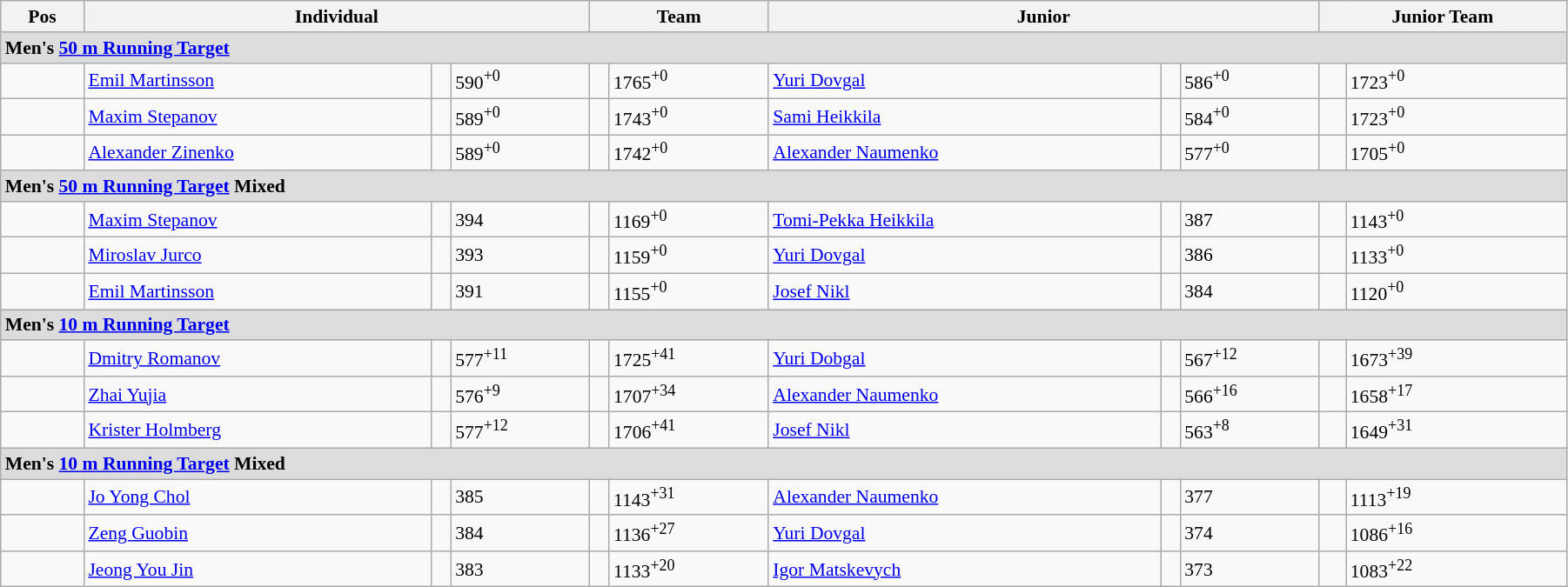<table class=wikitable style="width:95%; font-size: 90%;">
<tr>
<th>Pos</th>
<th colspan=3>Individual</th>
<th colspan=2>Team</th>
<th colspan=3>Junior</th>
<th colspan=3>Junior Team</th>
</tr>
<tr>
<td colspan=11 style="background:#dcdcdc"><strong>Men's <a href='#'>50 m Running Target</a></strong></td>
</tr>
<tr>
<td></td>
<td><a href='#'>Emil Martinsson</a></td>
<td></td>
<td>590<sup>+0</sup></td>
<td></td>
<td>1765<sup>+0</sup></td>
<td><a href='#'>Yuri Dovgal</a></td>
<td></td>
<td>586<sup>+0</sup></td>
<td></td>
<td>1723<sup>+0</sup></td>
</tr>
<tr>
<td></td>
<td><a href='#'>Maxim Stepanov</a></td>
<td></td>
<td>589<sup>+0</sup></td>
<td></td>
<td>1743<sup>+0</sup></td>
<td><a href='#'>Sami Heikkila</a></td>
<td></td>
<td>584<sup>+0</sup></td>
<td></td>
<td>1723<sup>+0</sup></td>
</tr>
<tr>
<td></td>
<td><a href='#'>Alexander Zinenko</a></td>
<td></td>
<td>589<sup>+0</sup></td>
<td></td>
<td>1742<sup>+0</sup></td>
<td><a href='#'>Alexander Naumenko</a></td>
<td></td>
<td>577<sup>+0</sup></td>
<td></td>
<td>1705<sup>+0</sup></td>
</tr>
<tr>
<td colspan=11 style="background:#dcdcdc"><strong>Men's <a href='#'>50 m Running Target</a> Mixed</strong></td>
</tr>
<tr>
<td></td>
<td><a href='#'>Maxim Stepanov</a></td>
<td></td>
<td>394</td>
<td></td>
<td>1169<sup>+0</sup></td>
<td><a href='#'>Tomi-Pekka Heikkila</a></td>
<td></td>
<td>387</td>
<td></td>
<td>1143<sup>+0</sup></td>
</tr>
<tr>
<td></td>
<td><a href='#'>Miroslav Jurco</a></td>
<td></td>
<td>393</td>
<td></td>
<td>1159<sup>+0</sup></td>
<td><a href='#'>Yuri Dovgal</a></td>
<td></td>
<td>386</td>
<td></td>
<td>1133<sup>+0</sup></td>
</tr>
<tr>
<td></td>
<td><a href='#'>Emil Martinsson</a></td>
<td></td>
<td>391</td>
<td></td>
<td>1155<sup>+0</sup></td>
<td><a href='#'>Josef Nikl</a></td>
<td></td>
<td>384</td>
<td></td>
<td>1120<sup>+0</sup></td>
</tr>
<tr>
<td colspan=11 style="background:#dcdcdc"><strong>Men's <a href='#'>10 m Running Target</a></strong></td>
</tr>
<tr>
<td></td>
<td><a href='#'>Dmitry Romanov</a></td>
<td></td>
<td>577<sup>+11</sup></td>
<td></td>
<td>1725<sup>+41</sup></td>
<td><a href='#'>Yuri Dobgal</a></td>
<td></td>
<td>567<sup>+12</sup></td>
<td></td>
<td>1673<sup>+39</sup></td>
</tr>
<tr>
<td></td>
<td><a href='#'>Zhai Yujia</a></td>
<td></td>
<td>576<sup>+9</sup></td>
<td></td>
<td>1707<sup>+34</sup></td>
<td><a href='#'>Alexander Naumenko</a></td>
<td></td>
<td>566<sup>+16</sup></td>
<td></td>
<td>1658<sup>+17</sup></td>
</tr>
<tr>
<td></td>
<td><a href='#'>Krister Holmberg</a></td>
<td></td>
<td>577<sup>+12</sup></td>
<td></td>
<td>1706<sup>+41</sup></td>
<td><a href='#'>Josef Nikl</a></td>
<td></td>
<td>563<sup>+8</sup></td>
<td></td>
<td>1649<sup>+31</sup></td>
</tr>
<tr>
<td colspan=11 style="background:#dcdcdc"><strong>Men's <a href='#'>10 m Running Target</a> Mixed</strong></td>
</tr>
<tr>
<td></td>
<td><a href='#'>Jo Yong Chol</a></td>
<td></td>
<td>385</td>
<td></td>
<td>1143<sup>+31</sup></td>
<td><a href='#'>Alexander Naumenko</a></td>
<td></td>
<td>377</td>
<td></td>
<td>1113<sup>+19</sup></td>
</tr>
<tr>
<td></td>
<td><a href='#'>Zeng Guobin</a></td>
<td></td>
<td>384</td>
<td></td>
<td>1136<sup>+27</sup></td>
<td><a href='#'>Yuri Dovgal</a></td>
<td></td>
<td>374</td>
<td></td>
<td>1086<sup>+16</sup></td>
</tr>
<tr>
<td></td>
<td><a href='#'>Jeong You Jin</a></td>
<td></td>
<td>383</td>
<td></td>
<td>1133<sup>+20</sup></td>
<td><a href='#'>Igor Matskevych</a></td>
<td></td>
<td>373</td>
<td></td>
<td>1083<sup>+22</sup></td>
</tr>
</table>
